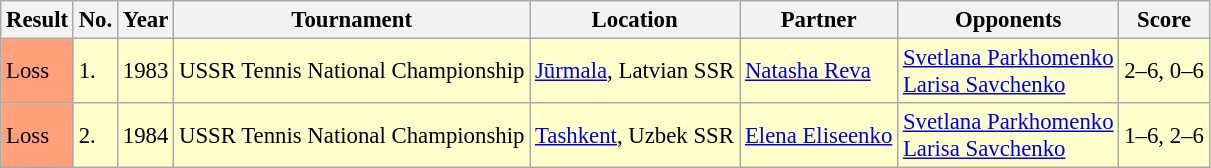<table class="wikitable" style="font-size:95%">
<tr>
<th>Result</th>
<th>No.</th>
<th>Year</th>
<th>Tournament</th>
<th>Location</th>
<th>Partner</th>
<th>Opponents</th>
<th>Score</th>
</tr>
<tr bgcolor=#FFFFCC>
<td style="background:#ffa07a;">Loss</td>
<td>1.</td>
<td>1983</td>
<td>USSR Tennis National Championship</td>
<td><a href='#'>Jūrmala</a>, Latvian SSR</td>
<td> <a href='#'>Natasha Reva</a></td>
<td> <a href='#'>Svetlana Parkhomenko</a> <br>  <a href='#'>Larisa Savchenko</a></td>
<td>2–6, 0–6</td>
</tr>
<tr bgcolor=#FFFFCC>
<td style="background:#ffa07a;">Loss</td>
<td>2.</td>
<td>1984</td>
<td>USSR Tennis National Championship</td>
<td><a href='#'>Tashkent</a>, Uzbek SSR</td>
<td> <a href='#'>Elena Eliseenko</a></td>
<td> <a href='#'>Svetlana Parkhomenko</a> <br>  <a href='#'>Larisa Savchenko</a></td>
<td>1–6, 2–6</td>
</tr>
</table>
